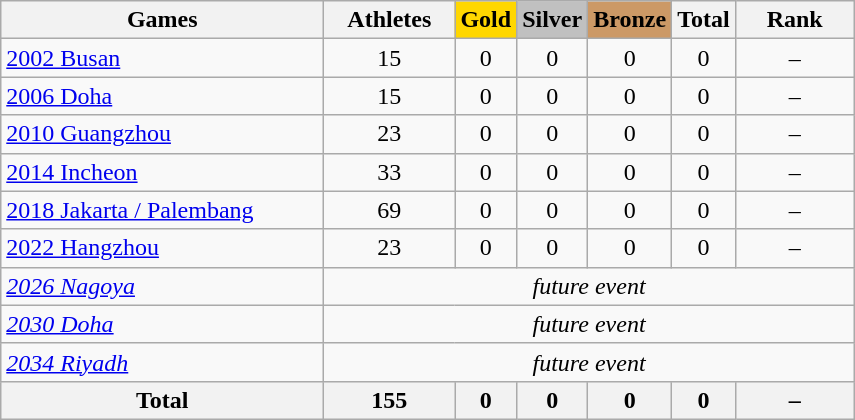<table class="wikitable sortable plainrowheaders" border="1" style="text-align:center;">
<tr>
<th scope="col" style="width:13em;">Games</th>
<th scope="col" style="width:5em;">Athletes</th>
<th scope="col" style="background-color:gold; font-weight:bold;">Gold</th>
<th scope="col" style="background-color:silver; font-weight:bold;">Silver</th>
<th scope="col" style="background-color:#cc9966; font-weight:bold;">Bronze</th>
<th scope="col">Total</th>
<th style="width:4.5em; font-weight:bold;">Rank</th>
</tr>
<tr>
<td align=left> <a href='#'>2002 Busan</a></td>
<td>15</td>
<td>0</td>
<td>0</td>
<td>0</td>
<td>0</td>
<td>–</td>
</tr>
<tr>
<td align=left> <a href='#'>2006 Doha</a></td>
<td>15</td>
<td>0</td>
<td>0</td>
<td>0</td>
<td>0</td>
<td>–</td>
</tr>
<tr>
<td align=left> <a href='#'>2010 Guangzhou</a></td>
<td>23</td>
<td>0</td>
<td>0</td>
<td>0</td>
<td>0</td>
<td>–</td>
</tr>
<tr>
<td align=left> <a href='#'>2014 Incheon</a></td>
<td>33</td>
<td>0</td>
<td>0</td>
<td>0</td>
<td>0</td>
<td>–</td>
</tr>
<tr>
<td align=left> <a href='#'>2018 Jakarta / Palembang</a></td>
<td>69</td>
<td>0</td>
<td>0</td>
<td>0</td>
<td>0</td>
<td>–</td>
</tr>
<tr>
<td align=left> <a href='#'>2022 Hangzhou</a></td>
<td>23</td>
<td>0</td>
<td>0</td>
<td>0</td>
<td>0</td>
<td>–</td>
</tr>
<tr>
<td align=left> <em><a href='#'>2026 Nagoya</a></em></td>
<td colspan=6><em>future event</em></td>
</tr>
<tr>
<td align=left> <em><a href='#'>2030 Doha</a></em></td>
<td colspan=6><em>future event</em></td>
</tr>
<tr>
<td align=left> <em><a href='#'>2034 Riyadh</a></em></td>
<td colspan=6><em>future event</em></td>
</tr>
<tr>
<th>Total</th>
<th>155</th>
<th>0</th>
<th>0</th>
<th>0</th>
<th>0</th>
<th>–</th>
</tr>
</table>
